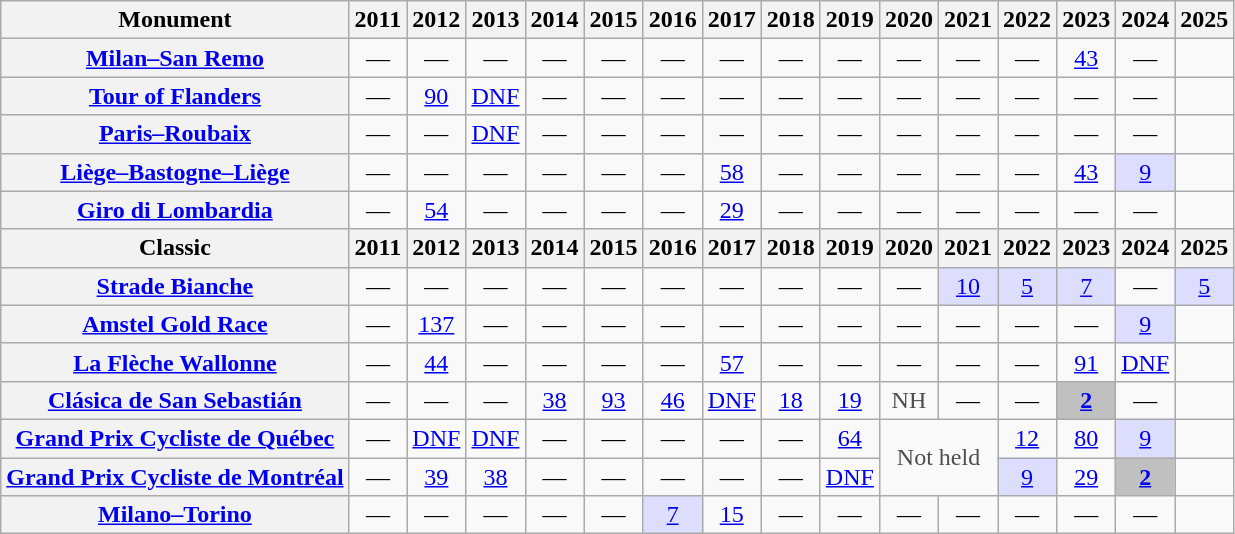<table class="wikitable plainrowheaders">
<tr>
<th>Monument</th>
<th scope="col">2011</th>
<th scope="col">2012</th>
<th scope="col">2013</th>
<th scope="col">2014</th>
<th scope="col">2015</th>
<th scope="col">2016</th>
<th scope="col">2017</th>
<th scope="col">2018</th>
<th scope="col">2019</th>
<th scope="col">2020</th>
<th scope="col">2021</th>
<th scope="col">2022</th>
<th scope="col">2023</th>
<th scope="col">2024</th>
<th scope="col">2025</th>
</tr>
<tr style="text-align:center;">
<th scope="row"><a href='#'>Milan–San Remo</a></th>
<td>—</td>
<td>—</td>
<td>—</td>
<td>—</td>
<td>—</td>
<td>—</td>
<td>—</td>
<td>—</td>
<td>—</td>
<td>—</td>
<td>—</td>
<td>—</td>
<td><a href='#'>43</a></td>
<td>—</td>
<td></td>
</tr>
<tr style="text-align:center;">
<th scope="row"><a href='#'>Tour of Flanders</a></th>
<td>—</td>
<td><a href='#'>90</a></td>
<td><a href='#'>DNF</a></td>
<td>—</td>
<td>—</td>
<td>—</td>
<td>—</td>
<td>—</td>
<td>—</td>
<td>—</td>
<td>—</td>
<td>—</td>
<td>—</td>
<td>—</td>
<td></td>
</tr>
<tr style="text-align:center;">
<th scope="row"><a href='#'>Paris–Roubaix</a></th>
<td>—</td>
<td>—</td>
<td><a href='#'>DNF</a></td>
<td>—</td>
<td>—</td>
<td>—</td>
<td>—</td>
<td>—</td>
<td>—</td>
<td>—</td>
<td>—</td>
<td>—</td>
<td>—</td>
<td>—</td>
<td></td>
</tr>
<tr style="text-align:center;">
<th scope="row"><a href='#'>Liège–Bastogne–Liège</a></th>
<td>—</td>
<td>—</td>
<td>—</td>
<td>—</td>
<td>—</td>
<td>—</td>
<td><a href='#'>58</a></td>
<td>—</td>
<td>—</td>
<td>—</td>
<td>—</td>
<td>—</td>
<td><a href='#'>43</a></td>
<td style="background:#ddf;"><a href='#'>9</a></td>
<td></td>
</tr>
<tr style="text-align:center;">
<th scope="row"><a href='#'>Giro di Lombardia</a></th>
<td>—</td>
<td><a href='#'>54</a></td>
<td>—</td>
<td>—</td>
<td>—</td>
<td>—</td>
<td><a href='#'>29</a></td>
<td>—</td>
<td>—</td>
<td>—</td>
<td>—</td>
<td>—</td>
<td>—</td>
<td>—</td>
<td></td>
</tr>
<tr>
<th>Classic</th>
<th scope="col">2011</th>
<th scope="col">2012</th>
<th scope="col">2013</th>
<th scope="col">2014</th>
<th scope="col">2015</th>
<th scope="col">2016</th>
<th scope="col">2017</th>
<th scope="col">2018</th>
<th scope="col">2019</th>
<th scope="col">2020</th>
<th scope="col">2021</th>
<th scope="col">2022</th>
<th scope="col">2023</th>
<th scope="col">2024</th>
<th scope="col">2025</th>
</tr>
<tr style="text-align:center;">
<th scope="row"><a href='#'>Strade Bianche</a></th>
<td>—</td>
<td>—</td>
<td>—</td>
<td>—</td>
<td>—</td>
<td>—</td>
<td>—</td>
<td>—</td>
<td>—</td>
<td>—</td>
<td style="background:#ddf;"><a href='#'>10</a></td>
<td style="background:#ddf;"><a href='#'>5</a></td>
<td style="background:#ddf;"><a href='#'>7</a></td>
<td>—</td>
<td style="background:#ddf;"><a href='#'>5</a></td>
</tr>
<tr style="text-align:center;">
<th scope="row"><a href='#'>Amstel Gold Race</a></th>
<td>—</td>
<td><a href='#'>137</a></td>
<td>—</td>
<td>—</td>
<td>—</td>
<td>—</td>
<td>—</td>
<td>—</td>
<td>—</td>
<td>—</td>
<td>—</td>
<td>—</td>
<td>—</td>
<td style="background:#ddf;"><a href='#'>9</a></td>
<td></td>
</tr>
<tr style="text-align:center;">
<th scope="row"><a href='#'>La Flèche Wallonne</a></th>
<td>—</td>
<td><a href='#'>44</a></td>
<td>—</td>
<td>—</td>
<td>—</td>
<td>—</td>
<td><a href='#'>57</a></td>
<td>—</td>
<td>—</td>
<td>—</td>
<td>—</td>
<td>—</td>
<td><a href='#'>91</a></td>
<td><a href='#'>DNF</a></td>
<td></td>
</tr>
<tr style="text-align:center;">
<th scope="row"><a href='#'>Clásica de San Sebastián</a></th>
<td>—</td>
<td>—</td>
<td>—</td>
<td><a href='#'>38</a></td>
<td><a href='#'>93</a></td>
<td><a href='#'>46</a></td>
<td><a href='#'>DNF</a></td>
<td><a href='#'>18</a></td>
<td><a href='#'>19</a></td>
<td style="color:#4d4d4d;">NH</td>
<td>—</td>
<td>—</td>
<td style="background:silver;"><a href='#'><strong>2</strong></a></td>
<td>—</td>
<td></td>
</tr>
<tr style="text-align:center;">
<th scope="row"><a href='#'>Grand Prix Cycliste de Québec</a></th>
<td>—</td>
<td><a href='#'>DNF</a></td>
<td><a href='#'>DNF</a></td>
<td>—</td>
<td>—</td>
<td>—</td>
<td>—</td>
<td>—</td>
<td><a href='#'>64</a></td>
<td style="color:#4d4d4d;" rowspan=2 colspan=2>Not held</td>
<td><a href='#'>12</a></td>
<td><a href='#'>80</a></td>
<td style="background:#ddf;"><a href='#'>9</a></td>
<td></td>
</tr>
<tr style="text-align:center;">
<th scope="row"><a href='#'>Grand Prix Cycliste de Montréal</a></th>
<td>—</td>
<td><a href='#'>39</a></td>
<td><a href='#'>38</a></td>
<td>—</td>
<td>—</td>
<td>—</td>
<td>—</td>
<td>—</td>
<td><a href='#'>DNF</a></td>
<td style="background:#ddf;"><a href='#'>9</a></td>
<td><a href='#'>29</a></td>
<td style="background:silver;"><a href='#'><strong>2</strong></a></td>
<td></td>
</tr>
<tr style="text-align:center;">
<th scope="row"><a href='#'>Milano–Torino</a></th>
<td>—</td>
<td>—</td>
<td>—</td>
<td>—</td>
<td>—</td>
<td style="background:#ddf;"><a href='#'>7</a></td>
<td><a href='#'>15</a></td>
<td>—</td>
<td>—</td>
<td>—</td>
<td>—</td>
<td>—</td>
<td>—</td>
<td>—</td>
<td></td>
</tr>
</table>
